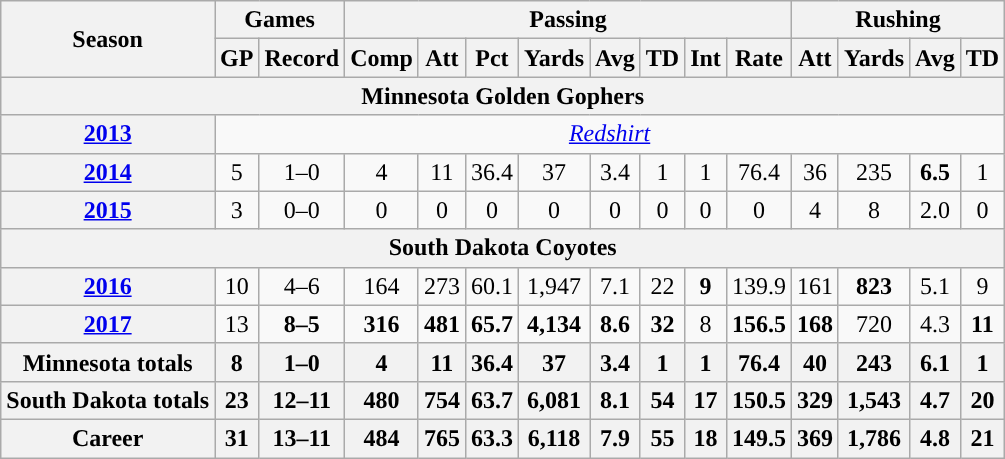<table class="wikitable" style="text-align:center;">
<tr>
<th rowspan="2">Season</th>
<th colspan="2">Games</th>
<th colspan="8">Passing</th>
<th colspan="4">Rushing</th>
</tr>
<tr>
<th>GP</th>
<th>Record</th>
<th>Comp</th>
<th>Att</th>
<th>Pct</th>
<th>Yards</th>
<th>Avg</th>
<th>TD</th>
<th>Int</th>
<th>Rate</th>
<th>Att</th>
<th>Yards</th>
<th>Avg</th>
<th>TD</th>
</tr>
<tr>
<th colspan="16">Minnesota Golden Gophers</th>
</tr>
<tr>
<th><a href='#'>2013</a></th>
<td colspan="14"> <em><a href='#'>Redshirt</a></em></td>
</tr>
<tr>
<th><a href='#'>2014</a></th>
<td>5</td>
<td>1–0</td>
<td>4</td>
<td>11</td>
<td>36.4</td>
<td>37</td>
<td>3.4</td>
<td>1</td>
<td>1</td>
<td>76.4</td>
<td>36</td>
<td>235</td>
<td><strong>6.5</strong></td>
<td>1</td>
</tr>
<tr>
<th><a href='#'>2015</a></th>
<td>3</td>
<td>0–0</td>
<td>0</td>
<td>0</td>
<td>0</td>
<td>0</td>
<td>0</td>
<td>0</td>
<td>0</td>
<td>0</td>
<td>4</td>
<td>8</td>
<td>2.0</td>
<td>0</td>
</tr>
<tr>
<th colspan="16">South Dakota Coyotes</th>
</tr>
<tr>
<th><a href='#'>2016</a></th>
<td>10</td>
<td>4–6</td>
<td>164</td>
<td>273</td>
<td>60.1</td>
<td>1,947</td>
<td>7.1</td>
<td>22</td>
<td><strong>9</strong></td>
<td>139.9</td>
<td>161</td>
<td><strong>823</strong></td>
<td>5.1</td>
<td>9</td>
</tr>
<tr>
<th><a href='#'>2017</a></th>
<td>13</td>
<td><strong>8–5</strong></td>
<td><strong>316</strong></td>
<td><strong>481</strong></td>
<td><strong>65.7</strong></td>
<td><strong>4,134</strong></td>
<td><strong>8.6</strong></td>
<td><strong>32</strong></td>
<td>8</td>
<td><strong>156.5</strong></td>
<td><strong>168</strong></td>
<td>720</td>
<td>4.3</td>
<td><strong>11</strong></td>
</tr>
<tr>
<th colspan="1">Minnesota totals</th>
<th>8</th>
<th>1–0</th>
<th>4</th>
<th>11</th>
<th>36.4</th>
<th>37</th>
<th>3.4</th>
<th>1</th>
<th>1</th>
<th>76.4</th>
<th>40</th>
<th>243</th>
<th>6.1</th>
<th>1</th>
</tr>
<tr>
<th colspan="1">South Dakota totals</th>
<th>23</th>
<th>12–11</th>
<th>480</th>
<th>754</th>
<th>63.7</th>
<th>6,081</th>
<th>8.1</th>
<th>54</th>
<th>17</th>
<th>150.5</th>
<th>329</th>
<th>1,543</th>
<th>4.7</th>
<th>20</th>
</tr>
<tr>
<th>Career</th>
<th>31</th>
<th>13–11</th>
<th>484</th>
<th>765</th>
<th>63.3</th>
<th>6,118</th>
<th>7.9</th>
<th>55</th>
<th>18</th>
<th>149.5</th>
<th>369</th>
<th>1,786</th>
<th>4.8</th>
<th>21</th>
</tr>
</table>
